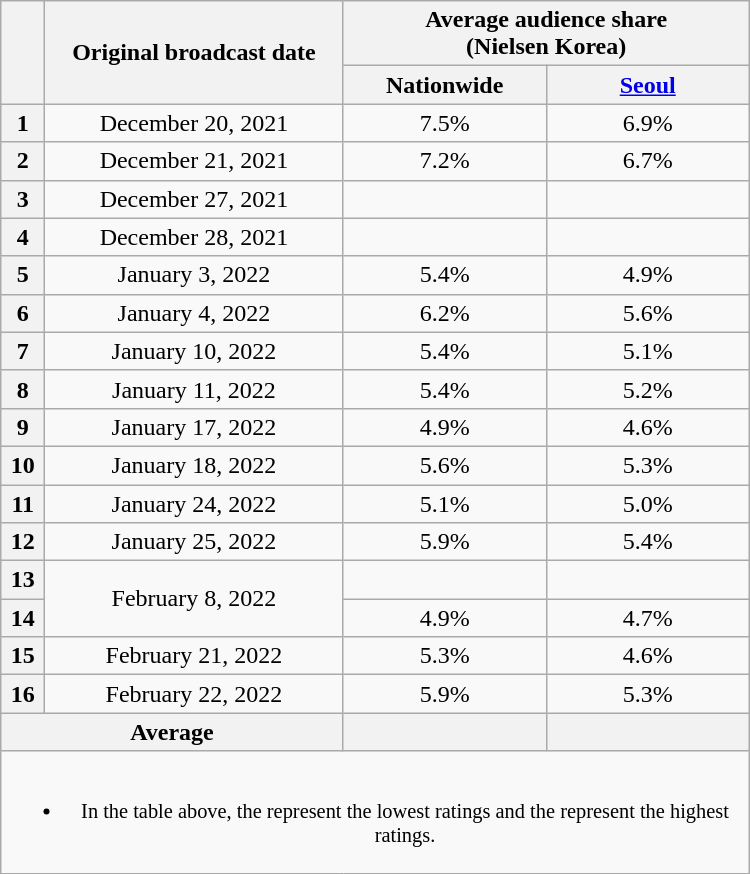<table class="wikitable" style="text-align:center; max-width:500px; margin-left:auto; margin-right:auto">
<tr>
<th scope="col" rowspan="2"></th>
<th scope="col" rowspan="2">Original broadcast date</th>
<th scope="col" colspan="2">Average audience share<br>(Nielsen Korea)</th>
</tr>
<tr>
<th scope="col" style="width:8em">Nationwide</th>
<th scope="col" style="width:8em"><a href='#'>Seoul</a></th>
</tr>
<tr>
<th scope="col">1</th>
<td>December 20, 2021</td>
<td>7.5% </td>
<td>6.9% </td>
</tr>
<tr>
<th scope="col">2</th>
<td>December 21, 2021</td>
<td>7.2% </td>
<td>6.7% </td>
</tr>
<tr>
<th scope="col">3</th>
<td>December 27, 2021</td>
<td> </td>
<td> </td>
</tr>
<tr>
<th scope="col">4</th>
<td>December 28, 2021</td>
<td> </td>
<td> </td>
</tr>
<tr>
<th scope="col">5</th>
<td>January 3, 2022</td>
<td>5.4% </td>
<td>4.9% </td>
</tr>
<tr>
<th scope="col">6</th>
<td>January 4, 2022</td>
<td>6.2% </td>
<td>5.6% </td>
</tr>
<tr>
<th scope="col">7</th>
<td>January 10, 2022</td>
<td>5.4% </td>
<td>5.1% </td>
</tr>
<tr>
<th scope="col">8</th>
<td>January 11, 2022</td>
<td>5.4% </td>
<td>5.2% </td>
</tr>
<tr>
<th scope="col">9</th>
<td>January 17, 2022</td>
<td>4.9% </td>
<td>4.6% </td>
</tr>
<tr>
<th scope="col">10</th>
<td>January 18, 2022</td>
<td>5.6% </td>
<td>5.3% </td>
</tr>
<tr>
<th scope="col">11</th>
<td>January 24, 2022</td>
<td>5.1% </td>
<td>5.0% </td>
</tr>
<tr>
<th scope="col">12</th>
<td>January 25, 2022</td>
<td>5.9% </td>
<td>5.4% </td>
</tr>
<tr>
<th scope="col">13</th>
<td rowspan="2">February 8, 2022</td>
<td> </td>
<td> </td>
</tr>
<tr>
<th scope="col">14</th>
<td>4.9% </td>
<td>4.7% </td>
</tr>
<tr>
<th scope="col">15</th>
<td>February 21, 2022</td>
<td>5.3% </td>
<td>4.6% </td>
</tr>
<tr>
<th scope="col">16</th>
<td>February 22, 2022</td>
<td>5.9% </td>
<td>5.3% </td>
</tr>
<tr>
<th scope="col" colspan="2">Average</th>
<th scope="col"><strong></strong></th>
<th scope="col"><strong></strong></th>
</tr>
<tr>
<td colspan="4" style="font-size:85%"><br><ul><li>In the table above, the <strong></strong> represent the lowest ratings and the <strong></strong> represent the highest ratings.</li></ul></td>
</tr>
</table>
